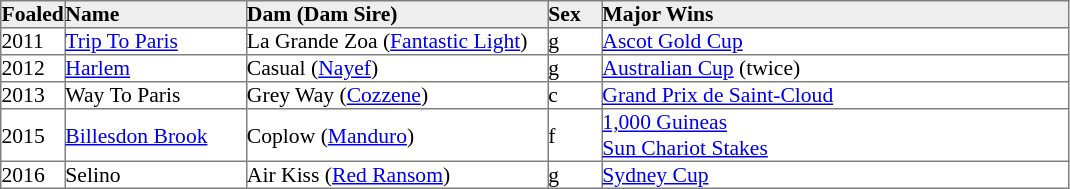<table border="1" cellpadding="0" style="border-collapse: collapse; font-size:90%">
<tr bgcolor="#eeeeee">
<td width="35px"><strong>Foaled</strong></td>
<td width="120px"><strong>Name</strong></td>
<td width="200px"><strong>Dam (Dam Sire)</strong></td>
<td width="35px"><strong>Sex</strong></td>
<td width="310px"><strong>Major Wins</strong></td>
</tr>
<tr>
<td>2011</td>
<td><a href='#'>Trip To Paris</a></td>
<td>La Grande Zoa (<a href='#'>Fantastic Light</a>)</td>
<td>g</td>
<td><a href='#'>Ascot Gold Cup</a></td>
</tr>
<tr>
<td>2012</td>
<td><a href='#'>Harlem</a></td>
<td>Casual (<a href='#'>Nayef</a>)</td>
<td>g</td>
<td><a href='#'>Australian Cup</a> (twice)</td>
</tr>
<tr>
<td>2013</td>
<td>Way To Paris</td>
<td>Grey Way (<a href='#'>Cozzene</a>)</td>
<td>c</td>
<td><a href='#'>Grand Prix de Saint-Cloud</a></td>
</tr>
<tr>
<td>2015</td>
<td><a href='#'>Billesdon Brook</a></td>
<td>Coplow (<a href='#'>Manduro</a>)</td>
<td>f</td>
<td><a href='#'>1,000 Guineas</a><br><a href='#'>Sun Chariot Stakes</a></td>
</tr>
<tr>
<td>2016</td>
<td>Selino</td>
<td>Air Kiss (<a href='#'>Red Ransom</a>)</td>
<td>g</td>
<td><a href='#'>Sydney Cup</a></td>
</tr>
</table>
